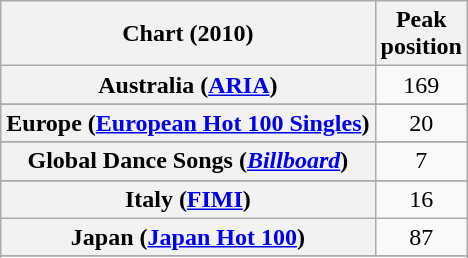<table class="wikitable sortable plainrowheaders">
<tr>
<th>Chart (2010)</th>
<th>Peak<br>position</th>
</tr>
<tr>
<th scope="row">Australia (<a href='#'>ARIA</a>)</th>
<td style="text-align:center;">169</td>
</tr>
<tr>
</tr>
<tr>
</tr>
<tr>
</tr>
<tr>
</tr>
<tr>
<th scope="row">Europe (<a href='#'>European Hot 100 Singles</a>)</th>
<td style="text-align:center;">20</td>
</tr>
<tr>
</tr>
<tr>
<th scope="row">Global Dance Songs (<em><a href='#'>Billboard</a></em>)</th>
<td style="text-align:center;">7</td>
</tr>
<tr>
</tr>
<tr>
</tr>
<tr>
<th scope="row">Italy (<a href='#'>FIMI</a>)</th>
<td style="text-align:center;">16</td>
</tr>
<tr>
<th scope="row">Japan (<a href='#'>Japan Hot 100</a>)</th>
<td style="text-align:center;">87</td>
</tr>
<tr>
</tr>
<tr>
</tr>
<tr>
</tr>
<tr>
</tr>
<tr>
</tr>
<tr>
</tr>
<tr>
</tr>
<tr>
</tr>
<tr>
</tr>
</table>
